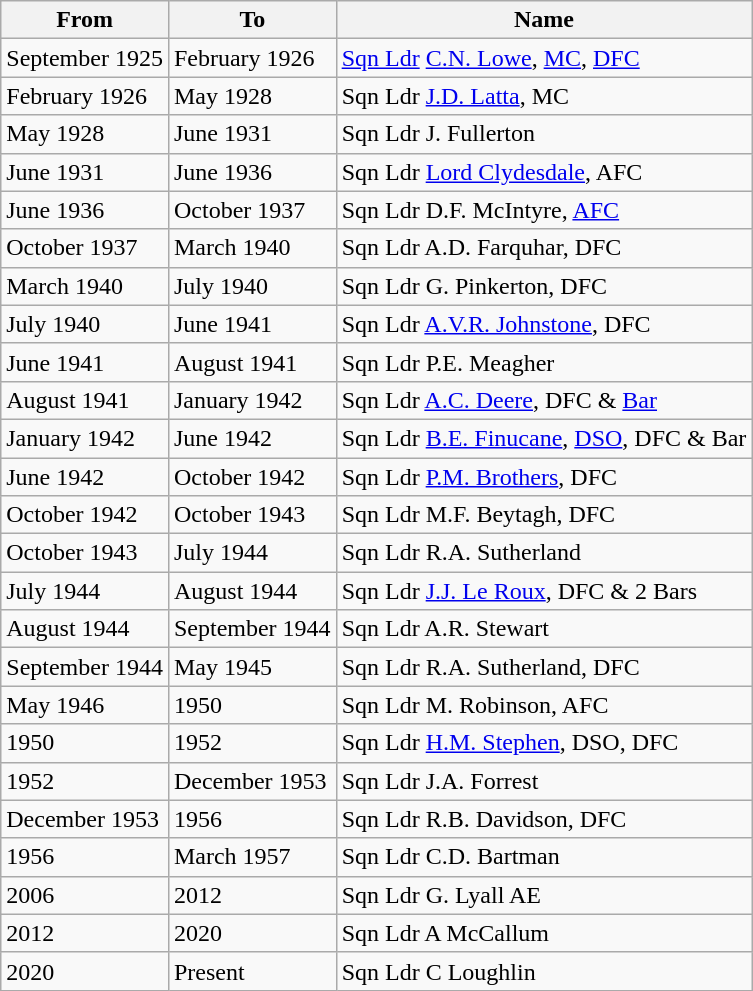<table class="wikitable">
<tr>
<th>From</th>
<th>To</th>
<th>Name</th>
</tr>
<tr>
<td>September 1925</td>
<td>February 1926</td>
<td><a href='#'>Sqn Ldr</a> <a href='#'>C.N. Lowe</a>, <a href='#'>MC</a>, <a href='#'>DFC</a></td>
</tr>
<tr>
<td>February 1926</td>
<td>May 1928</td>
<td>Sqn Ldr <a href='#'>J.D. Latta</a>, MC</td>
</tr>
<tr>
<td>May 1928</td>
<td>June 1931</td>
<td>Sqn Ldr J. Fullerton</td>
</tr>
<tr>
<td>June 1931</td>
<td>June 1936</td>
<td>Sqn Ldr <a href='#'>Lord Clydesdale</a>, AFC</td>
</tr>
<tr>
<td>June 1936</td>
<td>October 1937</td>
<td>Sqn Ldr D.F. McIntyre, <a href='#'>AFC</a></td>
</tr>
<tr>
<td>October 1937</td>
<td>March 1940</td>
<td>Sqn Ldr A.D. Farquhar, DFC</td>
</tr>
<tr>
<td>March 1940</td>
<td>July 1940</td>
<td>Sqn Ldr G. Pinkerton, DFC</td>
</tr>
<tr>
<td>July 1940</td>
<td>June 1941</td>
<td>Sqn Ldr <a href='#'>A.V.R. Johnstone</a>, DFC</td>
</tr>
<tr>
<td>June 1941</td>
<td>August 1941</td>
<td>Sqn Ldr P.E. Meagher</td>
</tr>
<tr>
<td>August 1941</td>
<td>January 1942</td>
<td>Sqn Ldr <a href='#'>A.C. Deere</a>, DFC & <a href='#'>Bar</a></td>
</tr>
<tr>
<td>January 1942</td>
<td>June 1942</td>
<td>Sqn Ldr <a href='#'>B.E. Finucane</a>, <a href='#'>DSO</a>, DFC & Bar</td>
</tr>
<tr>
<td>June 1942</td>
<td>October 1942</td>
<td>Sqn Ldr <a href='#'>P.M. Brothers</a>, DFC</td>
</tr>
<tr>
<td>October 1942</td>
<td>October 1943</td>
<td>Sqn Ldr M.F. Beytagh, DFC</td>
</tr>
<tr>
<td>October 1943</td>
<td>July 1944</td>
<td>Sqn Ldr R.A. Sutherland</td>
</tr>
<tr>
<td>July 1944</td>
<td>August 1944</td>
<td>Sqn Ldr <a href='#'>J.J. Le Roux</a>, DFC & 2 Bars</td>
</tr>
<tr>
<td>August 1944</td>
<td>September 1944</td>
<td>Sqn Ldr A.R. Stewart</td>
</tr>
<tr>
<td>September 1944</td>
<td>May 1945</td>
<td>Sqn Ldr R.A. Sutherland, DFC</td>
</tr>
<tr>
<td>May 1946</td>
<td>1950</td>
<td>Sqn Ldr M. Robinson, AFC</td>
</tr>
<tr>
<td>1950</td>
<td>1952</td>
<td>Sqn Ldr <a href='#'>H.M. Stephen</a>, DSO, DFC</td>
</tr>
<tr>
<td>1952</td>
<td>December 1953</td>
<td>Sqn Ldr J.A. Forrest</td>
</tr>
<tr>
<td>December 1953</td>
<td>1956</td>
<td>Sqn Ldr R.B. Davidson, DFC</td>
</tr>
<tr>
<td>1956</td>
<td>March 1957</td>
<td>Sqn Ldr C.D. Bartman</td>
</tr>
<tr>
<td>2006</td>
<td>2012</td>
<td>Sqn Ldr G. Lyall AE</td>
</tr>
<tr>
<td>2012</td>
<td>2020</td>
<td>Sqn Ldr A McCallum</td>
</tr>
<tr>
<td>2020</td>
<td>Present</td>
<td>Sqn Ldr C Loughlin</td>
</tr>
</table>
